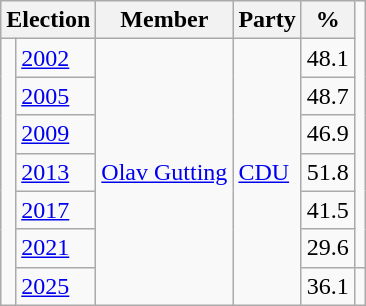<table class=wikitable>
<tr>
<th colspan=2>Election</th>
<th>Member</th>
<th>Party</th>
<th>%</th>
</tr>
<tr>
<td rowspan=7 bgcolor=></td>
<td><a href='#'>2002</a></td>
<td rowspan=7><a href='#'>Olav Gutting</a></td>
<td rowspan=7><a href='#'>CDU</a></td>
<td align=right>48.1</td>
</tr>
<tr>
<td><a href='#'>2005</a></td>
<td align=right>48.7</td>
</tr>
<tr>
<td><a href='#'>2009</a></td>
<td align=right>46.9</td>
</tr>
<tr>
<td><a href='#'>2013</a></td>
<td align=right>51.8</td>
</tr>
<tr>
<td><a href='#'>2017</a></td>
<td align=right>41.5</td>
</tr>
<tr>
<td><a href='#'>2021</a></td>
<td align=right>29.6</td>
</tr>
<tr>
<td><a href='#'>2025</a></td>
<td align=right>36.1</td>
<td></td>
</tr>
</table>
